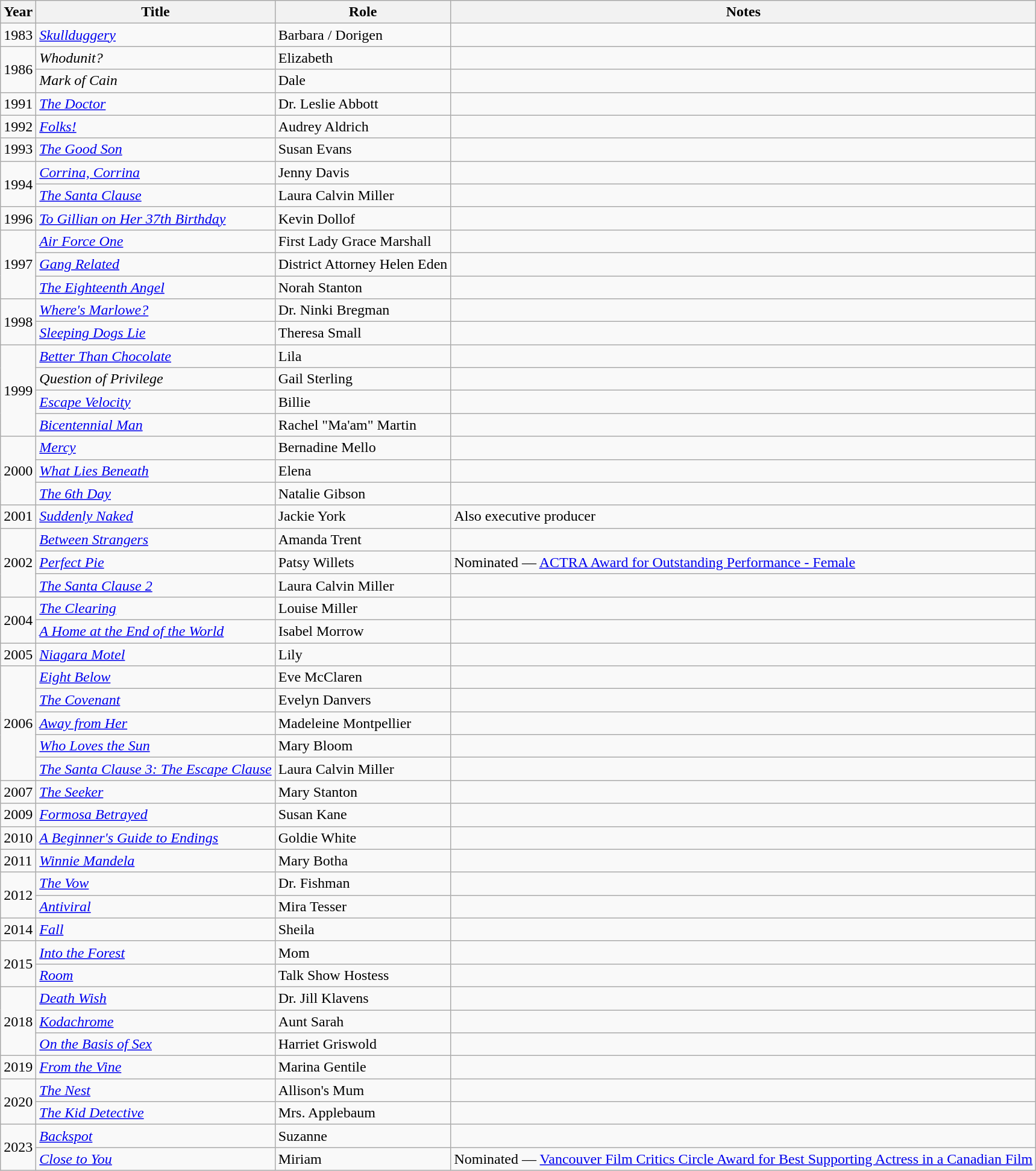<table class="wikitable sortable">
<tr>
<th>Year</th>
<th>Title</th>
<th>Role</th>
<th class="unsortable">Notes</th>
</tr>
<tr>
<td>1983</td>
<td><em><a href='#'>Skullduggery</a></em></td>
<td>Barbara / Dorigen</td>
<td></td>
</tr>
<tr>
<td rowspan=2>1986</td>
<td><em>Whodunit?</em></td>
<td>Elizabeth</td>
<td></td>
</tr>
<tr>
<td><em>Mark of Cain</em></td>
<td>Dale</td>
<td></td>
</tr>
<tr>
<td>1991</td>
<td data-sort-value="Doctor, The"><em><a href='#'>The Doctor</a></em></td>
<td>Dr. Leslie Abbott</td>
<td></td>
</tr>
<tr>
<td>1992</td>
<td><em><a href='#'>Folks!</a></em></td>
<td>Audrey Aldrich</td>
<td></td>
</tr>
<tr>
<td>1993</td>
<td data-sort-value="Good Son, The"><em><a href='#'>The Good Son</a></em></td>
<td>Susan Evans</td>
<td></td>
</tr>
<tr>
<td rowspan=2>1994</td>
<td><em><a href='#'>Corrina, Corrina</a></em></td>
<td>Jenny Davis</td>
<td></td>
</tr>
<tr>
<td data-sort-value="Santa Clause, The"><em><a href='#'>The Santa Clause</a></em></td>
<td>Laura Calvin Miller</td>
<td></td>
</tr>
<tr>
<td>1996</td>
<td><em><a href='#'>To Gillian on Her 37th Birthday</a></em></td>
<td>Kevin Dollof</td>
<td></td>
</tr>
<tr>
<td rowspan=3>1997</td>
<td><em><a href='#'>Air Force One</a></em></td>
<td>First Lady Grace Marshall</td>
<td></td>
</tr>
<tr>
<td><em><a href='#'>Gang Related</a></em></td>
<td>District Attorney Helen Eden</td>
<td></td>
</tr>
<tr>
<td data-sort-value="Eighteenth Angel, The"><em><a href='#'>The Eighteenth Angel</a></em></td>
<td>Norah Stanton</td>
<td></td>
</tr>
<tr>
<td rowspan=2>1998</td>
<td><em><a href='#'>Where's Marlowe?</a></em></td>
<td>Dr. Ninki Bregman</td>
<td></td>
</tr>
<tr>
<td><em><a href='#'>Sleeping Dogs Lie</a></em></td>
<td>Theresa Small</td>
<td></td>
</tr>
<tr>
<td rowspan=4>1999</td>
<td><em><a href='#'>Better Than Chocolate</a></em></td>
<td>Lila</td>
<td></td>
</tr>
<tr>
<td><em>Question of Privilege</em></td>
<td>Gail Sterling</td>
<td></td>
</tr>
<tr>
<td><em><a href='#'>Escape Velocity</a></em></td>
<td>Billie</td>
<td></td>
</tr>
<tr>
<td><em><a href='#'>Bicentennial Man</a></em></td>
<td>Rachel "Ma'am" Martin</td>
<td></td>
</tr>
<tr>
<td rowspan=3>2000</td>
<td><em><a href='#'>Mercy</a></em></td>
<td>Bernadine Mello</td>
<td></td>
</tr>
<tr>
<td><em><a href='#'>What Lies Beneath</a></em></td>
<td>Elena</td>
<td></td>
</tr>
<tr>
<td data-sort-value="6th Day, The"><em><a href='#'>The 6th Day</a></em></td>
<td>Natalie Gibson</td>
<td></td>
</tr>
<tr>
<td>2001</td>
<td><em><a href='#'>Suddenly Naked</a></em></td>
<td>Jackie York</td>
<td>Also executive producer</td>
</tr>
<tr>
<td rowspan=3>2002</td>
<td><em><a href='#'>Between Strangers</a></em></td>
<td>Amanda Trent</td>
<td></td>
</tr>
<tr>
<td><em><a href='#'>Perfect Pie</a></em></td>
<td>Patsy Willets</td>
<td>Nominated — <a href='#'>ACTRA Award for Outstanding Performance - Female</a></td>
</tr>
<tr>
<td data-sort-value="Santa Clause 2, The"><em><a href='#'>The Santa Clause 2</a></em></td>
<td>Laura Calvin Miller</td>
<td></td>
</tr>
<tr>
<td rowspan=2>2004</td>
<td data-sort-value="Clearing, The"><em><a href='#'>The Clearing</a></em></td>
<td>Louise Miller</td>
<td></td>
</tr>
<tr>
<td data-sort-value="Home at the End of the World, A"><em><a href='#'>A Home at the End of the World</a></em></td>
<td>Isabel Morrow</td>
<td></td>
</tr>
<tr>
<td>2005</td>
<td><em><a href='#'>Niagara Motel</a></em></td>
<td>Lily</td>
<td></td>
</tr>
<tr>
<td rowspan=5>2006</td>
<td><em><a href='#'>Eight Below</a></em></td>
<td>Eve McClaren</td>
<td></td>
</tr>
<tr>
<td data-sort-value="Covenant, The"><em><a href='#'>The Covenant</a></em></td>
<td>Evelyn Danvers</td>
<td></td>
</tr>
<tr>
<td><em><a href='#'>Away from Her</a></em></td>
<td>Madeleine Montpellier</td>
<td></td>
</tr>
<tr>
<td><em><a href='#'>Who Loves the Sun</a></em></td>
<td>Mary Bloom</td>
<td></td>
</tr>
<tr>
<td data-sort-value="Santa Clause 3: The Escape Clause, The"><em><a href='#'>The Santa Clause 3: The Escape Clause</a></em></td>
<td>Laura Calvin Miller</td>
<td></td>
</tr>
<tr>
<td>2007</td>
<td data-sort-value="Seeker, The"><em><a href='#'>The Seeker</a></em></td>
<td>Mary Stanton</td>
<td></td>
</tr>
<tr>
<td>2009</td>
<td><em><a href='#'>Formosa Betrayed</a></em></td>
<td>Susan Kane</td>
<td></td>
</tr>
<tr>
<td>2010</td>
<td data-sort-value="Beginner's Guide to Endings, A"><em><a href='#'>A Beginner's Guide to Endings</a></em></td>
<td>Goldie White</td>
<td></td>
</tr>
<tr>
<td>2011</td>
<td><em><a href='#'>Winnie Mandela</a></em></td>
<td>Mary Botha</td>
<td></td>
</tr>
<tr>
<td rowspan=2>2012</td>
<td data-sort-value="Vow, The"><em><a href='#'>The Vow</a></em></td>
<td>Dr. Fishman</td>
<td></td>
</tr>
<tr>
<td><em><a href='#'>Antiviral</a></em></td>
<td>Mira Tesser</td>
<td></td>
</tr>
<tr>
<td>2014</td>
<td><em><a href='#'>Fall</a></em></td>
<td>Sheila</td>
<td></td>
</tr>
<tr>
<td rowspan=2>2015</td>
<td><em><a href='#'>Into the Forest</a></em></td>
<td>Mom</td>
<td></td>
</tr>
<tr>
<td><em><a href='#'>Room</a></em></td>
<td>Talk Show Hostess</td>
<td></td>
</tr>
<tr>
<td rowspan=3>2018</td>
<td><em><a href='#'>Death Wish</a></em></td>
<td>Dr. Jill Klavens</td>
<td></td>
</tr>
<tr>
<td><em><a href='#'>Kodachrome</a></em></td>
<td>Aunt Sarah</td>
<td></td>
</tr>
<tr>
<td><em><a href='#'>On the Basis of Sex</a></em></td>
<td>Harriet Griswold</td>
<td></td>
</tr>
<tr>
<td>2019</td>
<td><em><a href='#'>From the Vine</a></em></td>
<td>Marina Gentile</td>
<td></td>
</tr>
<tr>
<td rowspan=2>2020</td>
<td data-sort-value="Nest, The"><em><a href='#'>The Nest</a></em></td>
<td>Allison's Mum</td>
<td></td>
</tr>
<tr>
<td data-sort-value="Kid Detective, The"><em><a href='#'>The Kid Detective</a></em></td>
<td>Mrs. Applebaum</td>
<td></td>
</tr>
<tr>
<td rowspan=2>2023</td>
<td><em><a href='#'>Backspot</a></em></td>
<td>Suzanne</td>
<td></td>
</tr>
<tr>
<td><em><a href='#'>Close to You</a></em></td>
<td>Miriam</td>
<td>Nominated — <a href='#'>Vancouver Film Critics Circle Award for Best Supporting Actress in a Canadian Film</a></td>
</tr>
</table>
